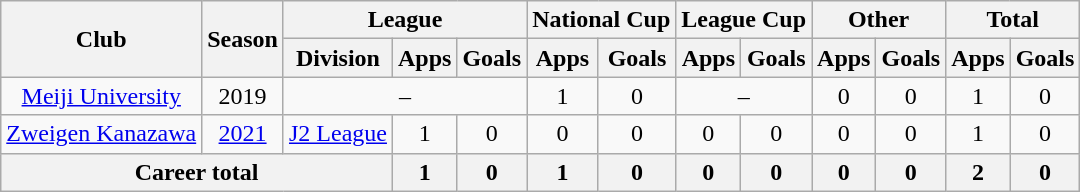<table class="wikitable" style="text-align: center">
<tr>
<th rowspan="2">Club</th>
<th rowspan="2">Season</th>
<th colspan="3">League</th>
<th colspan="2">National Cup</th>
<th colspan="2">League Cup</th>
<th colspan="2">Other</th>
<th colspan="2">Total</th>
</tr>
<tr>
<th>Division</th>
<th>Apps</th>
<th>Goals</th>
<th>Apps</th>
<th>Goals</th>
<th>Apps</th>
<th>Goals</th>
<th>Apps</th>
<th>Goals</th>
<th>Apps</th>
<th>Goals</th>
</tr>
<tr>
<td><a href='#'>Meiji University</a></td>
<td>2019</td>
<td colspan="3">–</td>
<td>1</td>
<td>0</td>
<td colspan="2">–</td>
<td>0</td>
<td>0</td>
<td>1</td>
<td>0</td>
</tr>
<tr>
<td><a href='#'>Zweigen Kanazawa</a></td>
<td><a href='#'>2021</a></td>
<td><a href='#'>J2 League</a></td>
<td>1</td>
<td>0</td>
<td>0</td>
<td>0</td>
<td>0</td>
<td>0</td>
<td>0</td>
<td>0</td>
<td>1</td>
<td>0</td>
</tr>
<tr>
<th colspan=3>Career total</th>
<th>1</th>
<th>0</th>
<th>1</th>
<th>0</th>
<th>0</th>
<th>0</th>
<th>0</th>
<th>0</th>
<th>2</th>
<th>0</th>
</tr>
</table>
